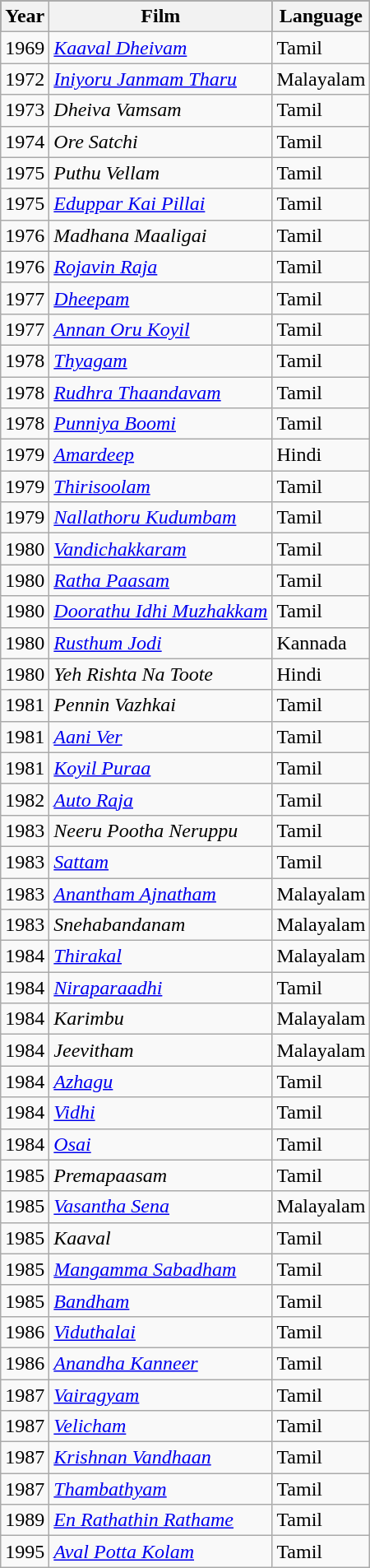<table class="wikitable sortable">
<tr style="background:#000;">
<th>Year</th>
<th>Film</th>
<th>Language</th>
</tr>
<tr>
<td>1969</td>
<td><em><a href='#'>Kaaval Dheivam</a></em></td>
<td>Tamil</td>
</tr>
<tr>
<td>1972</td>
<td><em><a href='#'>Iniyoru Janmam Tharu</a></em></td>
<td>Malayalam</td>
</tr>
<tr>
<td>1973</td>
<td><em>Dheiva Vamsam</em></td>
<td>Tamil</td>
</tr>
<tr>
<td>1974</td>
<td><em>Ore Satchi</em></td>
<td>Tamil</td>
</tr>
<tr>
<td>1975</td>
<td><em>Puthu Vellam</em></td>
<td>Tamil</td>
</tr>
<tr>
<td>1975</td>
<td><em><a href='#'>Eduppar Kai Pillai</a></em></td>
<td>Tamil</td>
</tr>
<tr>
<td>1976</td>
<td><em>Madhana Maaligai</em></td>
<td>Tamil</td>
</tr>
<tr>
<td>1976</td>
<td><em><a href='#'>Rojavin Raja</a></em></td>
<td>Tamil</td>
</tr>
<tr>
<td>1977</td>
<td><em><a href='#'>Dheepam</a></em></td>
<td>Tamil</td>
</tr>
<tr>
<td>1977</td>
<td><em><a href='#'>Annan Oru Koyil</a></em></td>
<td>Tamil</td>
</tr>
<tr>
<td>1978</td>
<td><em><a href='#'>Thyagam</a></em></td>
<td>Tamil</td>
</tr>
<tr>
<td>1978</td>
<td><em><a href='#'>Rudhra Thaandavam</a></em></td>
<td>Tamil</td>
</tr>
<tr>
<td>1978</td>
<td><em><a href='#'>Punniya Boomi</a></em></td>
<td>Tamil</td>
</tr>
<tr>
<td>1979</td>
<td><em><a href='#'>Amardeep</a></em></td>
<td>Hindi</td>
</tr>
<tr>
<td>1979</td>
<td><em><a href='#'>Thirisoolam</a></em></td>
<td>Tamil</td>
</tr>
<tr>
<td>1979</td>
<td><em><a href='#'>Nallathoru Kudumbam</a></em></td>
<td>Tamil</td>
</tr>
<tr>
<td>1980</td>
<td><em><a href='#'>Vandichakkaram</a></em></td>
<td>Tamil</td>
</tr>
<tr>
<td>1980</td>
<td><em><a href='#'>Ratha Paasam</a></em></td>
<td>Tamil</td>
</tr>
<tr>
<td>1980</td>
<td><em><a href='#'>Doorathu Idhi Muzhakkam</a></em></td>
<td>Tamil</td>
</tr>
<tr>
<td>1980</td>
<td><em><a href='#'>Rusthum Jodi</a></em></td>
<td>Kannada</td>
</tr>
<tr>
<td>1980</td>
<td><em>Yeh Rishta Na Toote</em></td>
<td>Hindi</td>
</tr>
<tr>
<td>1981</td>
<td><em>Pennin Vazhkai</em></td>
<td>Tamil</td>
</tr>
<tr>
<td>1981</td>
<td><em><a href='#'>Aani Ver</a></em></td>
<td>Tamil</td>
</tr>
<tr>
<td>1981</td>
<td><em><a href='#'>Koyil Puraa</a></em></td>
<td>Tamil</td>
</tr>
<tr>
<td>1982</td>
<td><em><a href='#'>Auto Raja</a></em></td>
<td>Tamil</td>
</tr>
<tr>
<td>1983</td>
<td><em>Neeru Pootha Neruppu</em></td>
<td>Tamil</td>
</tr>
<tr>
<td>1983</td>
<td><em><a href='#'>Sattam</a></em></td>
<td>Tamil</td>
</tr>
<tr>
<td>1983</td>
<td><em><a href='#'>Anantham Ajnatham</a></em></td>
<td>Malayalam</td>
</tr>
<tr>
<td>1983</td>
<td><em>Snehabandanam</em></td>
<td>Malayalam</td>
</tr>
<tr>
<td>1984</td>
<td><em><a href='#'>Thirakal</a></em></td>
<td>Malayalam</td>
</tr>
<tr>
<td>1984</td>
<td><em><a href='#'>Niraparaadhi</a></em></td>
<td>Tamil</td>
</tr>
<tr>
<td>1984</td>
<td><em>Karimbu</em></td>
<td>Malayalam</td>
</tr>
<tr>
<td>1984</td>
<td><em>Jeevitham</em></td>
<td>Malayalam</td>
</tr>
<tr>
<td>1984</td>
<td><em><a href='#'>Azhagu</a></em></td>
<td>Tamil</td>
</tr>
<tr>
<td>1984</td>
<td><em><a href='#'>Vidhi</a></em></td>
<td>Tamil</td>
</tr>
<tr>
<td>1984</td>
<td><em><a href='#'>Osai</a></em></td>
<td>Tamil</td>
</tr>
<tr>
<td>1985</td>
<td><em>Premapaasam</em></td>
<td>Tamil</td>
</tr>
<tr>
<td>1985</td>
<td><em><a href='#'>Vasantha Sena</a></em></td>
<td>Malayalam</td>
</tr>
<tr>
<td>1985</td>
<td><em>Kaaval</em></td>
<td>Tamil</td>
</tr>
<tr>
<td>1985</td>
<td><em><a href='#'>Mangamma Sabadham</a></em></td>
<td>Tamil</td>
</tr>
<tr>
<td>1985</td>
<td><em><a href='#'>Bandham</a></em></td>
<td>Tamil</td>
</tr>
<tr>
<td>1986</td>
<td><em><a href='#'>Viduthalai</a></em></td>
<td>Tamil</td>
</tr>
<tr>
<td>1986</td>
<td><em><a href='#'>Anandha Kanneer</a></em></td>
<td>Tamil</td>
</tr>
<tr>
<td>1987</td>
<td><em><a href='#'>Vairagyam</a></em></td>
<td>Tamil</td>
</tr>
<tr>
<td>1987</td>
<td><em><a href='#'>Velicham</a></em></td>
<td>Tamil</td>
</tr>
<tr>
<td>1987</td>
<td><em><a href='#'>Krishnan Vandhaan</a></em></td>
<td>Tamil</td>
</tr>
<tr>
<td>1987</td>
<td><em><a href='#'>Thambathyam</a></em></td>
<td>Tamil</td>
</tr>
<tr>
<td>1989</td>
<td><em><a href='#'>En Rathathin Rathame</a></em></td>
<td>Tamil</td>
</tr>
<tr>
<td>1995</td>
<td><em><a href='#'>Aval Potta Kolam</a></em></td>
<td>Tamil</td>
</tr>
</table>
